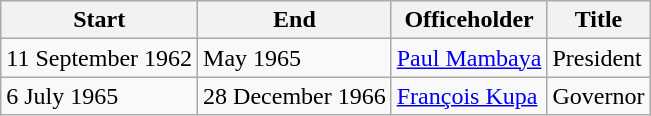<table class=wikitable sortable>
<tr>
<th>Start</th>
<th>End</th>
<th>Officeholder</th>
<th>Title</th>
</tr>
<tr>
<td>11 September 1962</td>
<td>May 1965</td>
<td><a href='#'>Paul Mambaya</a></td>
<td>President</td>
</tr>
<tr>
<td>6 July 1965</td>
<td>28 December 1966</td>
<td><a href='#'>François Kupa</a></td>
<td>Governor</td>
</tr>
</table>
